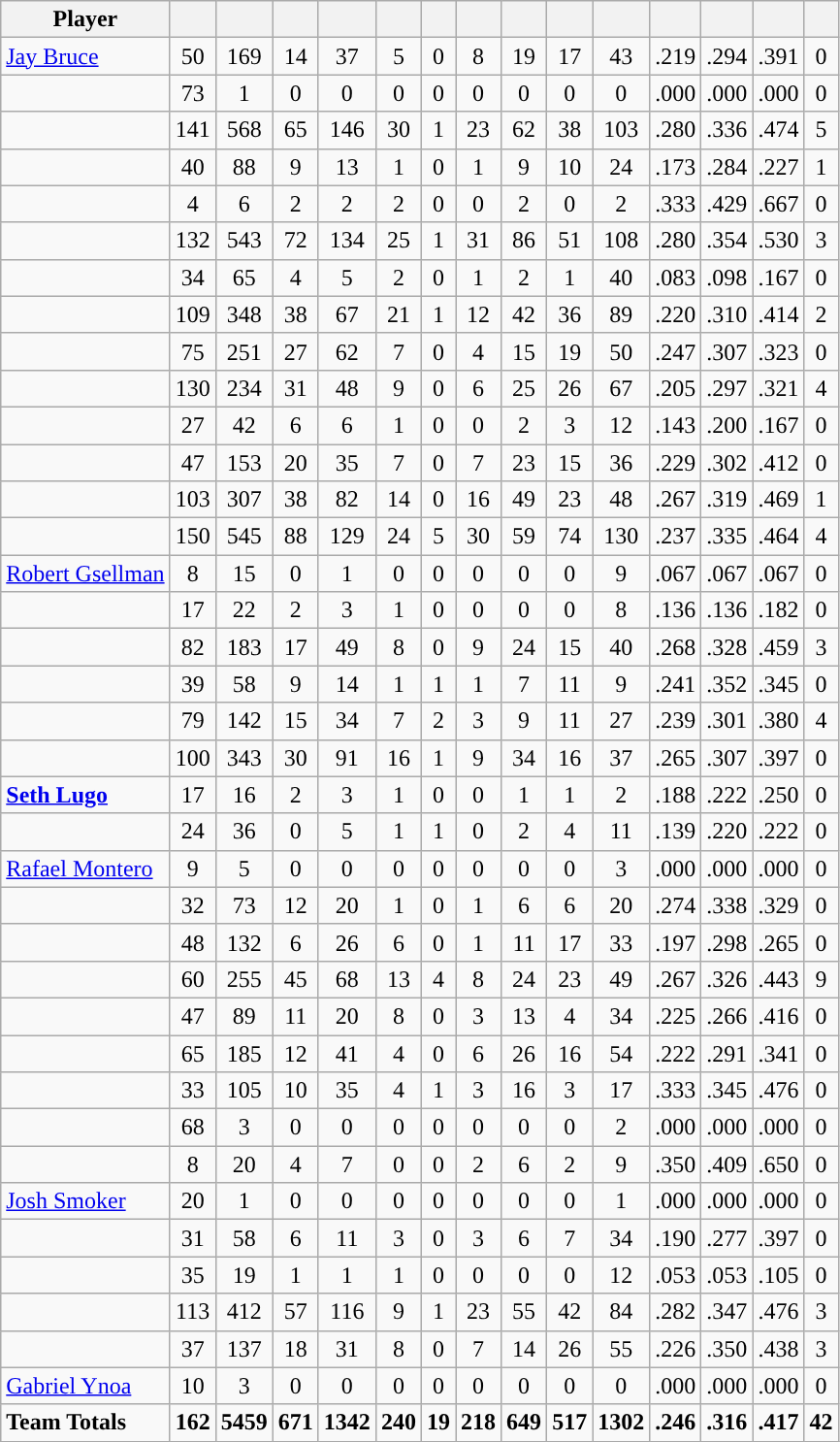<table class="wikitable sortable" style="text-align:center;">
<tr>
<th>Player</th>
<th></th>
<th></th>
<th></th>
<th></th>
<th></th>
<th></th>
<th></th>
<th></th>
<th></th>
<th></th>
<th></th>
<th></th>
<th></th>
<th></th>
</tr>
<tr>
<td align=left><a href='#'>Jay Bruce</a></td>
<td>50</td>
<td>169</td>
<td>14</td>
<td>37</td>
<td>5</td>
<td>0</td>
<td>8</td>
<td>19</td>
<td>17</td>
<td>43</td>
<td>.219</td>
<td>.294</td>
<td>.391</td>
<td>0</td>
</tr>
<tr>
<td align=left></td>
<td>73</td>
<td>1</td>
<td>0</td>
<td>0</td>
<td>0</td>
<td>0</td>
<td>0</td>
<td>0</td>
<td>0</td>
<td>0</td>
<td>.000</td>
<td>.000</td>
<td>.000</td>
<td>0</td>
</tr>
<tr>
<td align=left></td>
<td>141</td>
<td>568</td>
<td>65</td>
<td>146</td>
<td>30</td>
<td>1</td>
<td>23</td>
<td>62</td>
<td>38</td>
<td>103</td>
<td>.280</td>
<td>.336</td>
<td>.474</td>
<td>5</td>
</tr>
<tr>
<td align=left></td>
<td>40</td>
<td>88</td>
<td>9</td>
<td>13</td>
<td>1</td>
<td>0</td>
<td>1</td>
<td>9</td>
<td>10</td>
<td>24</td>
<td>.173</td>
<td>.284</td>
<td>.227</td>
<td>1</td>
</tr>
<tr>
<td align=left></td>
<td>4</td>
<td>6</td>
<td>2</td>
<td>2</td>
<td>2</td>
<td>0</td>
<td>0</td>
<td>2</td>
<td>0</td>
<td>2</td>
<td>.333</td>
<td>.429</td>
<td>.667</td>
<td>0</td>
</tr>
<tr>
<td align=left></td>
<td>132</td>
<td>543</td>
<td>72</td>
<td>134</td>
<td>25</td>
<td>1</td>
<td>31</td>
<td>86</td>
<td>51</td>
<td>108</td>
<td>.280</td>
<td>.354</td>
<td>.530</td>
<td>3</td>
</tr>
<tr>
<td align=left></td>
<td>34</td>
<td>65</td>
<td>4</td>
<td>5</td>
<td>2</td>
<td>0</td>
<td>1</td>
<td>2</td>
<td>1</td>
<td>40</td>
<td>.083</td>
<td>.098</td>
<td>.167</td>
<td>0</td>
</tr>
<tr>
<td align=left><strong></strong></td>
<td>109</td>
<td>348</td>
<td>38</td>
<td>67</td>
<td>21</td>
<td>1</td>
<td>12</td>
<td>42</td>
<td>36</td>
<td>89</td>
<td>.220</td>
<td>.310</td>
<td>.414</td>
<td>2</td>
</tr>
<tr>
<td align=left><strong></strong></td>
<td>75</td>
<td>251</td>
<td>27</td>
<td>62</td>
<td>7</td>
<td>0</td>
<td>4</td>
<td>15</td>
<td>19</td>
<td>50</td>
<td>.247</td>
<td>.307</td>
<td>.323</td>
<td>0</td>
</tr>
<tr>
<td align=left></td>
<td>130</td>
<td>234</td>
<td>31</td>
<td>48</td>
<td>9</td>
<td>0</td>
<td>6</td>
<td>25</td>
<td>26</td>
<td>67</td>
<td>.205</td>
<td>.297</td>
<td>.321</td>
<td>4</td>
</tr>
<tr>
<td align=left><strong></strong></td>
<td>27</td>
<td>42</td>
<td>6</td>
<td>6</td>
<td>1</td>
<td>0</td>
<td>0</td>
<td>2</td>
<td>3</td>
<td>12</td>
<td>.143</td>
<td>.200</td>
<td>.167</td>
<td>0</td>
</tr>
<tr>
<td align=left></td>
<td>47</td>
<td>153</td>
<td>20</td>
<td>35</td>
<td>7</td>
<td>0</td>
<td>7</td>
<td>23</td>
<td>15</td>
<td>36</td>
<td>.229</td>
<td>.302</td>
<td>.412</td>
<td>0</td>
</tr>
<tr>
<td align=left><strong></strong></td>
<td>103</td>
<td>307</td>
<td>38</td>
<td>82</td>
<td>14</td>
<td>0</td>
<td>16</td>
<td>49</td>
<td>23</td>
<td>48</td>
<td>.267</td>
<td>.319</td>
<td>.469</td>
<td>1</td>
</tr>
<tr>
<td align=left></td>
<td>150</td>
<td>545</td>
<td>88</td>
<td>129</td>
<td>24</td>
<td>5</td>
<td>30</td>
<td>59</td>
<td>74</td>
<td>130</td>
<td>.237</td>
<td>.335</td>
<td>.464</td>
<td>4</td>
</tr>
<tr>
<td align=left><a href='#'>Robert Gsellman</a></td>
<td>8</td>
<td>15</td>
<td>0</td>
<td>1</td>
<td>0</td>
<td>0</td>
<td>0</td>
<td>0</td>
<td>0</td>
<td>9</td>
<td>.067</td>
<td>.067</td>
<td>.067</td>
<td>0</td>
</tr>
<tr>
<td align=left></td>
<td>17</td>
<td>22</td>
<td>2</td>
<td>3</td>
<td>1</td>
<td>0</td>
<td>0</td>
<td>0</td>
<td>0</td>
<td>8</td>
<td>.136</td>
<td>.136</td>
<td>.182</td>
<td>0</td>
</tr>
<tr>
<td align=left></td>
<td>82</td>
<td>183</td>
<td>17</td>
<td>49</td>
<td>8</td>
<td>0</td>
<td>9</td>
<td>24</td>
<td>15</td>
<td>40</td>
<td>.268</td>
<td>.328</td>
<td>.459</td>
<td>3</td>
</tr>
<tr>
<td align=left></td>
<td>39</td>
<td>58</td>
<td>9</td>
<td>14</td>
<td>1</td>
<td>1</td>
<td>1</td>
<td>7</td>
<td>11</td>
<td>9</td>
<td>.241</td>
<td>.352</td>
<td>.345</td>
<td>0</td>
</tr>
<tr>
<td align=left><strong></strong></td>
<td>79</td>
<td>142</td>
<td>15</td>
<td>34</td>
<td>7</td>
<td>2</td>
<td>3</td>
<td>9</td>
<td>11</td>
<td>27</td>
<td>.239</td>
<td>.301</td>
<td>.380</td>
<td>4</td>
</tr>
<tr>
<td align=left></td>
<td>100</td>
<td>343</td>
<td>30</td>
<td>91</td>
<td>16</td>
<td>1</td>
<td>9</td>
<td>34</td>
<td>16</td>
<td>37</td>
<td>.265</td>
<td>.307</td>
<td>.397</td>
<td>0</td>
</tr>
<tr>
<td align=left><strong><a href='#'>Seth Lugo</a></strong></td>
<td>17</td>
<td>16</td>
<td>2</td>
<td>3</td>
<td>1</td>
<td>0</td>
<td>0</td>
<td>1</td>
<td>1</td>
<td>2</td>
<td>.188</td>
<td>.222</td>
<td>.250</td>
<td>0</td>
</tr>
<tr>
<td align=left><strong></strong></td>
<td>24</td>
<td>36</td>
<td>0</td>
<td>5</td>
<td>1</td>
<td>1</td>
<td>0</td>
<td>2</td>
<td>4</td>
<td>11</td>
<td>.139</td>
<td>.220</td>
<td>.222</td>
<td>0</td>
</tr>
<tr>
<td align=left><a href='#'>Rafael Montero</a></td>
<td>9</td>
<td>5</td>
<td>0</td>
<td>0</td>
<td>0</td>
<td>0</td>
<td>0</td>
<td>0</td>
<td>0</td>
<td>3</td>
<td>.000</td>
<td>.000</td>
<td>.000</td>
<td>0</td>
</tr>
<tr>
<td align=left><strong></strong></td>
<td>32</td>
<td>73</td>
<td>12</td>
<td>20</td>
<td>1</td>
<td>0</td>
<td>1</td>
<td>6</td>
<td>6</td>
<td>20</td>
<td>.274</td>
<td>.338</td>
<td>.329</td>
<td>0</td>
</tr>
<tr>
<td align=left><strong></strong></td>
<td>48</td>
<td>132</td>
<td>6</td>
<td>26</td>
<td>6</td>
<td>0</td>
<td>1</td>
<td>11</td>
<td>17</td>
<td>33</td>
<td>.197</td>
<td>.298</td>
<td>.265</td>
<td>0</td>
</tr>
<tr>
<td align=left></td>
<td>60</td>
<td>255</td>
<td>45</td>
<td>68</td>
<td>13</td>
<td>4</td>
<td>8</td>
<td>24</td>
<td>23</td>
<td>49</td>
<td>.267</td>
<td>.326</td>
<td>.443</td>
<td>9</td>
</tr>
<tr>
<td align=left></td>
<td>47</td>
<td>89</td>
<td>11</td>
<td>20</td>
<td>8</td>
<td>0</td>
<td>3</td>
<td>13</td>
<td>4</td>
<td>34</td>
<td>.225</td>
<td>.266</td>
<td>.416</td>
<td>0</td>
</tr>
<tr>
<td align=left></td>
<td>65</td>
<td>185</td>
<td>12</td>
<td>41</td>
<td>4</td>
<td>0</td>
<td>6</td>
<td>26</td>
<td>16</td>
<td>54</td>
<td>.222</td>
<td>.291</td>
<td>.341</td>
<td>0</td>
</tr>
<tr>
<td align=left></td>
<td>33</td>
<td>105</td>
<td>10</td>
<td>35</td>
<td>4</td>
<td>1</td>
<td>3</td>
<td>16</td>
<td>3</td>
<td>17</td>
<td>.333</td>
<td>.345</td>
<td>.476</td>
<td>0</td>
</tr>
<tr>
<td align=left></td>
<td>68</td>
<td>3</td>
<td>0</td>
<td>0</td>
<td>0</td>
<td>0</td>
<td>0</td>
<td>0</td>
<td>0</td>
<td>2</td>
<td>.000</td>
<td>.000</td>
<td>.000</td>
<td>0</td>
</tr>
<tr>
<td align=left></td>
<td>8</td>
<td>20</td>
<td>4</td>
<td>7</td>
<td>0</td>
<td>0</td>
<td>2</td>
<td>6</td>
<td>2</td>
<td>9</td>
<td>.350</td>
<td>.409</td>
<td>.650</td>
<td>0</td>
</tr>
<tr>
<td align=left><a href='#'>Josh Smoker</a></td>
<td>20</td>
<td>1</td>
<td>0</td>
<td>0</td>
<td>0</td>
<td>0</td>
<td>0</td>
<td>0</td>
<td>0</td>
<td>1</td>
<td>.000</td>
<td>.000</td>
<td>.000</td>
<td>0</td>
</tr>
<tr>
<td align=left><strong></strong></td>
<td>31</td>
<td>58</td>
<td>6</td>
<td>11</td>
<td>3</td>
<td>0</td>
<td>3</td>
<td>6</td>
<td>7</td>
<td>34</td>
<td>.190</td>
<td>.277</td>
<td>.397</td>
<td>0</td>
</tr>
<tr>
<td align=left></td>
<td>35</td>
<td>19</td>
<td>1</td>
<td>1</td>
<td>1</td>
<td>0</td>
<td>0</td>
<td>0</td>
<td>0</td>
<td>12</td>
<td>.053</td>
<td>.053</td>
<td>.105</td>
<td>0</td>
</tr>
<tr>
<td align=left></td>
<td>113</td>
<td>412</td>
<td>57</td>
<td>116</td>
<td>9</td>
<td>1</td>
<td>23</td>
<td>55</td>
<td>42</td>
<td>84</td>
<td>.282</td>
<td>.347</td>
<td>.476</td>
<td>3</td>
</tr>
<tr>
<td align=left></td>
<td>37</td>
<td>137</td>
<td>18</td>
<td>31</td>
<td>8</td>
<td>0</td>
<td>7</td>
<td>14</td>
<td>26</td>
<td>55</td>
<td>.226</td>
<td>.350</td>
<td>.438</td>
<td>3</td>
</tr>
<tr>
<td align=left><a href='#'>Gabriel Ynoa</a></td>
<td>10</td>
<td>3</td>
<td>0</td>
<td>0</td>
<td>0</td>
<td>0</td>
<td>0</td>
<td>0</td>
<td>0</td>
<td>0</td>
<td>.000</td>
<td>.000</td>
<td>.000</td>
<td>0</td>
</tr>
<tr>
<td align=left><strong>Team Totals</strong></td>
<td><strong>162</strong></td>
<td><strong>5459</strong></td>
<td><strong>671</strong></td>
<td><strong>1342</strong></td>
<td><strong>240</strong></td>
<td><strong>19</strong></td>
<td><strong>218</strong></td>
<td><strong>649</strong></td>
<td><strong>517</strong></td>
<td><strong>1302</strong></td>
<td><strong>.246</strong></td>
<td><strong>.316</strong></td>
<td><strong>.417</strong></td>
<td><strong>42</strong></td>
</tr>
<tr class="sortbottom|}">
</tr>
</table>
